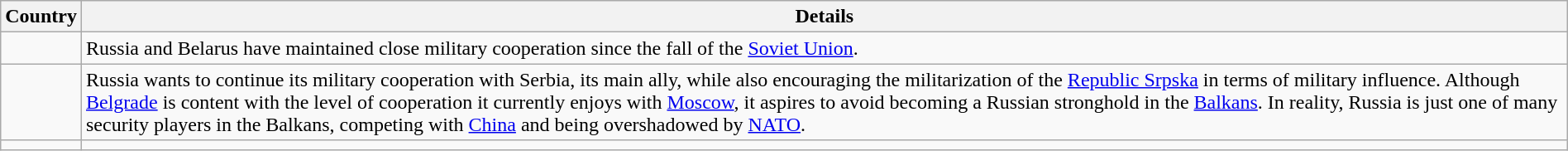<table class="wikitable" style="margin:auto; width:100%;">
<tr>
<th>Country</th>
<th>Details</th>
</tr>
<tr>
<td></td>
<td>Russia and Belarus have maintained close military cooperation since the fall of the <a href='#'>Soviet Union</a>.</td>
</tr>
<tr>
<td></td>
<td>Russia wants to continue its military cooperation with Serbia, its main ally, while also encouraging the militarization of the <a href='#'>Republic Srpska</a> in terms of military influence. Although <a href='#'>Belgrade</a> is content with the level of cooperation it currently enjoys with <a href='#'>Moscow</a>, it aspires to avoid becoming a Russian stronghold in the <a href='#'>Balkans</a>. In reality, Russia is just one of many security players in the Balkans, competing with <a href='#'>China</a> and being overshadowed by <a href='#'>NATO</a>.</td>
</tr>
<tr>
<td></td>
<td></td>
</tr>
</table>
